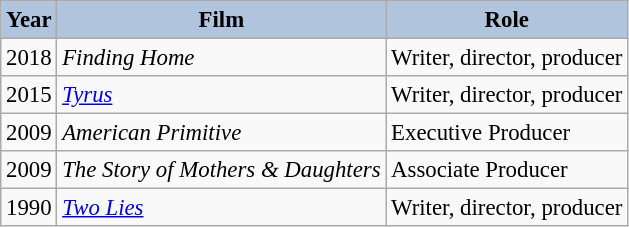<table class="wikitable" style="font-size:95%;">
<tr>
<th style="background:#B0C4DE;">Year</th>
<th style="background:#B0C4DE;">Film</th>
<th style="background:#B0C4DE;">Role</th>
</tr>
<tr>
<td>2018</td>
<td><em>Finding Home</em></td>
<td>Writer, director, producer</td>
</tr>
<tr>
<td>2015</td>
<td><em><a href='#'>Tyrus</a></em></td>
<td>Writer, director, producer</td>
</tr>
<tr>
<td>2009</td>
<td><em>American Primitive</em></td>
<td>Executive Producer</td>
</tr>
<tr>
<td>2009</td>
<td><em>The Story of Mothers & Daughters</em></td>
<td>Associate Producer</td>
</tr>
<tr>
<td>1990</td>
<td><em><a href='#'>Two Lies</a></em></td>
<td>Writer, director, producer</td>
</tr>
</table>
